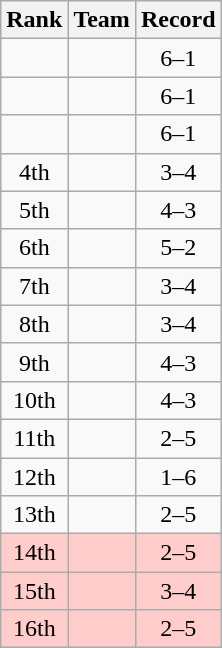<table class=wikitable style="text-align:center;">
<tr>
<th>Rank</th>
<th>Team</th>
<th>Record</th>
</tr>
<tr>
<td></td>
<td align=left></td>
<td>6–1</td>
</tr>
<tr>
<td></td>
<td align=left></td>
<td>6–1</td>
</tr>
<tr>
<td></td>
<td align=left></td>
<td>6–1</td>
</tr>
<tr>
<td>4th</td>
<td align=left></td>
<td>3–4</td>
</tr>
<tr>
<td>5th</td>
<td align=left></td>
<td>4–3</td>
</tr>
<tr>
<td>6th</td>
<td align=left></td>
<td>5–2</td>
</tr>
<tr>
<td>7th</td>
<td align=left></td>
<td>3–4</td>
</tr>
<tr>
<td>8th</td>
<td align=left></td>
<td>3–4</td>
</tr>
<tr>
<td>9th</td>
<td align=left></td>
<td>4–3</td>
</tr>
<tr>
<td>10th</td>
<td align=left></td>
<td>4–3</td>
</tr>
<tr>
<td>11th</td>
<td align=left></td>
<td>2–5</td>
</tr>
<tr>
<td>12th</td>
<td align=left></td>
<td>1–6</td>
</tr>
<tr>
<td>13th</td>
<td align=left></td>
<td>2–5</td>
</tr>
<tr bgcolor=#ffcccc>
<td>14th</td>
<td align=left></td>
<td>2–5</td>
</tr>
<tr bgcolor=#ffcccc>
<td>15th</td>
<td align=left></td>
<td>3–4</td>
</tr>
<tr bgcolor=#ffcccc>
<td>16th</td>
<td align=left></td>
<td>2–5</td>
</tr>
</table>
